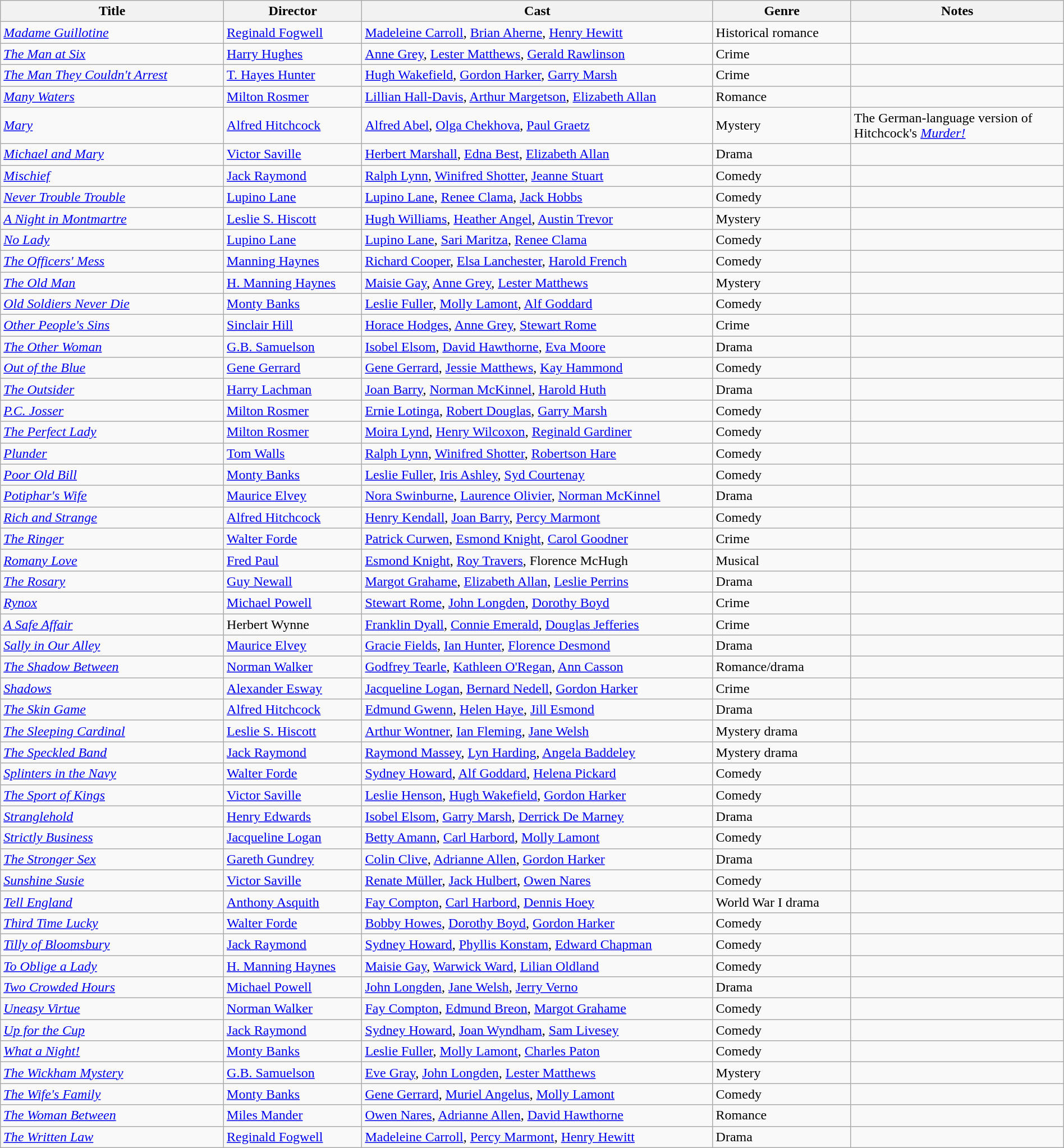<table class="wikitable" style="width:100%;">
<tr>
<th style="width:21%;">Title</th>
<th style="width:13%;">Director</th>
<th style="width:33%;">Cast</th>
<th style="width:13%;">Genre</th>
<th style="width:20%;">Notes</th>
</tr>
<tr>
<td><em><a href='#'>Madame Guillotine</a></em></td>
<td><a href='#'>Reginald Fogwell</a></td>
<td><a href='#'>Madeleine Carroll</a>, <a href='#'>Brian Aherne</a>, <a href='#'>Henry Hewitt</a></td>
<td>Historical romance</td>
<td></td>
</tr>
<tr>
<td><em><a href='#'>The Man at Six</a></em></td>
<td><a href='#'>Harry Hughes</a></td>
<td><a href='#'>Anne Grey</a>, <a href='#'>Lester Matthews</a>, <a href='#'>Gerald Rawlinson</a></td>
<td>Crime</td>
<td></td>
</tr>
<tr>
<td><em><a href='#'>The Man They Couldn't Arrest</a></em></td>
<td><a href='#'>T. Hayes Hunter</a></td>
<td><a href='#'>Hugh Wakefield</a>, <a href='#'>Gordon Harker</a>, <a href='#'>Garry Marsh</a></td>
<td>Crime</td>
<td></td>
</tr>
<tr>
<td><em><a href='#'>Many Waters</a></em></td>
<td><a href='#'>Milton Rosmer</a></td>
<td><a href='#'>Lillian Hall-Davis</a>, <a href='#'>Arthur Margetson</a>, <a href='#'>Elizabeth Allan</a></td>
<td>Romance</td>
<td></td>
</tr>
<tr>
<td><em><a href='#'>Mary</a></em></td>
<td><a href='#'>Alfred Hitchcock</a></td>
<td><a href='#'>Alfred Abel</a>, <a href='#'>Olga Chekhova</a>, <a href='#'>Paul Graetz</a></td>
<td>Mystery</td>
<td>The German-language version of Hitchcock's <em><a href='#'>Murder!</a></em></td>
</tr>
<tr>
<td><em><a href='#'>Michael and Mary</a></em></td>
<td><a href='#'>Victor Saville</a></td>
<td><a href='#'>Herbert Marshall</a>, <a href='#'>Edna Best</a>, <a href='#'>Elizabeth Allan</a></td>
<td>Drama</td>
<td></td>
</tr>
<tr>
<td><em><a href='#'>Mischief</a></em></td>
<td><a href='#'>Jack Raymond</a></td>
<td><a href='#'>Ralph Lynn</a>, <a href='#'>Winifred Shotter</a>, <a href='#'>Jeanne Stuart</a></td>
<td>Comedy</td>
<td></td>
</tr>
<tr>
<td><em><a href='#'>Never Trouble Trouble</a></em></td>
<td><a href='#'>Lupino Lane</a></td>
<td><a href='#'>Lupino Lane</a>, <a href='#'>Renee Clama</a>, <a href='#'>Jack Hobbs</a></td>
<td>Comedy</td>
<td></td>
</tr>
<tr>
<td><em><a href='#'>A Night in Montmartre</a></em></td>
<td><a href='#'>Leslie S. Hiscott</a></td>
<td><a href='#'>Hugh Williams</a>, <a href='#'>Heather Angel</a>, <a href='#'>Austin Trevor</a></td>
<td>Mystery</td>
<td></td>
</tr>
<tr>
<td><em><a href='#'>No Lady</a></em></td>
<td><a href='#'>Lupino Lane</a></td>
<td><a href='#'>Lupino Lane</a>, <a href='#'>Sari Maritza</a>, <a href='#'>Renee Clama</a></td>
<td>Comedy</td>
<td></td>
</tr>
<tr>
<td><em><a href='#'>The Officers' Mess</a></em></td>
<td><a href='#'>Manning Haynes</a></td>
<td><a href='#'>Richard Cooper</a>, <a href='#'>Elsa Lanchester</a>, <a href='#'>Harold French</a></td>
<td>Comedy</td>
<td></td>
</tr>
<tr>
<td><em><a href='#'>The Old Man</a></em></td>
<td><a href='#'>H. Manning Haynes</a></td>
<td><a href='#'>Maisie Gay</a>, <a href='#'>Anne Grey</a>, <a href='#'>Lester Matthews</a></td>
<td>Mystery</td>
<td></td>
</tr>
<tr>
<td><em><a href='#'>Old Soldiers Never Die</a></em></td>
<td><a href='#'>Monty Banks</a></td>
<td><a href='#'>Leslie Fuller</a>, <a href='#'>Molly Lamont</a>, <a href='#'>Alf Goddard</a></td>
<td>Comedy</td>
<td></td>
</tr>
<tr>
<td><em><a href='#'>Other People's Sins</a></em></td>
<td><a href='#'>Sinclair Hill</a></td>
<td><a href='#'>Horace Hodges</a>, <a href='#'>Anne Grey</a>, <a href='#'>Stewart Rome</a></td>
<td>Crime</td>
<td></td>
</tr>
<tr>
<td><em><a href='#'>The Other Woman</a></em></td>
<td><a href='#'>G.B. Samuelson</a></td>
<td><a href='#'>Isobel Elsom</a>, <a href='#'>David Hawthorne</a>, <a href='#'>Eva Moore</a></td>
<td>Drama</td>
<td></td>
</tr>
<tr>
<td><em><a href='#'>Out of the Blue</a></em></td>
<td><a href='#'>Gene Gerrard</a></td>
<td><a href='#'>Gene Gerrard</a>, <a href='#'>Jessie Matthews</a>, <a href='#'>Kay Hammond</a></td>
<td>Comedy</td>
<td></td>
</tr>
<tr>
<td><em><a href='#'>The Outsider</a></em></td>
<td><a href='#'>Harry Lachman</a></td>
<td><a href='#'>Joan Barry</a>, <a href='#'>Norman McKinnel</a>, <a href='#'>Harold Huth </a></td>
<td>Drama</td>
<td></td>
</tr>
<tr>
<td><em><a href='#'>P.C. Josser</a></em></td>
<td><a href='#'>Milton Rosmer</a></td>
<td><a href='#'>Ernie Lotinga</a>, <a href='#'>Robert Douglas</a>, <a href='#'>Garry Marsh</a></td>
<td>Comedy</td>
<td></td>
</tr>
<tr>
<td><em><a href='#'>The Perfect Lady</a></em></td>
<td><a href='#'>Milton Rosmer</a></td>
<td><a href='#'>Moira Lynd</a>, <a href='#'>Henry Wilcoxon</a>, <a href='#'>Reginald Gardiner</a></td>
<td>Comedy</td>
<td></td>
</tr>
<tr>
<td><em><a href='#'>Plunder</a></em></td>
<td><a href='#'>Tom Walls</a></td>
<td><a href='#'>Ralph Lynn</a>, <a href='#'>Winifred Shotter</a>, <a href='#'>Robertson Hare</a></td>
<td>Comedy</td>
<td></td>
</tr>
<tr>
<td><em><a href='#'>Poor Old Bill</a></em></td>
<td><a href='#'>Monty Banks</a></td>
<td><a href='#'>Leslie Fuller</a>, <a href='#'>Iris Ashley</a>, <a href='#'>Syd Courtenay</a></td>
<td>Comedy</td>
<td></td>
</tr>
<tr>
<td><em><a href='#'>Potiphar's Wife</a></em></td>
<td><a href='#'>Maurice Elvey</a></td>
<td><a href='#'>Nora Swinburne</a>, <a href='#'>Laurence Olivier</a>, <a href='#'>Norman McKinnel</a></td>
<td>Drama</td>
<td></td>
</tr>
<tr>
<td><em><a href='#'>Rich and Strange</a></em></td>
<td><a href='#'>Alfred Hitchcock</a></td>
<td><a href='#'>Henry Kendall</a>, <a href='#'>Joan Barry</a>, <a href='#'>Percy Marmont</a></td>
<td>Comedy</td>
<td></td>
</tr>
<tr>
<td><em><a href='#'>The Ringer</a></em></td>
<td><a href='#'>Walter Forde</a></td>
<td><a href='#'>Patrick Curwen</a>, <a href='#'>Esmond Knight</a>, <a href='#'>Carol Goodner</a></td>
<td>Crime</td>
<td></td>
</tr>
<tr>
<td><em><a href='#'>Romany Love</a></em></td>
<td><a href='#'>Fred Paul</a></td>
<td><a href='#'>Esmond Knight</a>, <a href='#'>Roy Travers</a>, Florence McHugh</td>
<td>Musical</td>
<td></td>
</tr>
<tr>
<td><em><a href='#'>The Rosary</a></em></td>
<td><a href='#'>Guy Newall</a></td>
<td><a href='#'>Margot Grahame</a>, <a href='#'>Elizabeth Allan</a>, <a href='#'>Leslie Perrins </a></td>
<td>Drama</td>
<td></td>
</tr>
<tr>
<td><em><a href='#'>Rynox</a></em></td>
<td><a href='#'>Michael Powell</a></td>
<td><a href='#'>Stewart Rome</a>, <a href='#'>John Longden</a>, <a href='#'>Dorothy Boyd</a></td>
<td>Crime</td>
<td></td>
</tr>
<tr>
<td><em><a href='#'>A Safe Affair</a></em></td>
<td>Herbert Wynne</td>
<td><a href='#'>Franklin Dyall</a>, <a href='#'>Connie Emerald</a>, <a href='#'>Douglas Jefferies</a></td>
<td>Crime</td>
<td></td>
</tr>
<tr>
<td><em><a href='#'>Sally in Our Alley</a></em></td>
<td><a href='#'>Maurice Elvey</a></td>
<td><a href='#'>Gracie Fields</a>, <a href='#'>Ian Hunter</a>, <a href='#'>Florence Desmond</a></td>
<td>Drama</td>
<td></td>
</tr>
<tr>
<td><em><a href='#'>The Shadow Between</a></em></td>
<td><a href='#'>Norman Walker</a></td>
<td><a href='#'>Godfrey Tearle</a>, <a href='#'>Kathleen O'Regan</a>, <a href='#'>Ann Casson</a></td>
<td>Romance/drama</td>
<td></td>
</tr>
<tr>
<td><em><a href='#'>Shadows</a></em></td>
<td><a href='#'>Alexander Esway</a></td>
<td><a href='#'>Jacqueline Logan</a>, <a href='#'>Bernard Nedell</a>, <a href='#'>Gordon Harker</a></td>
<td>Crime</td>
<td></td>
</tr>
<tr>
<td><em><a href='#'>The Skin Game</a></em></td>
<td><a href='#'>Alfred Hitchcock</a></td>
<td><a href='#'>Edmund Gwenn</a>, <a href='#'>Helen Haye</a>, <a href='#'>Jill Esmond</a></td>
<td>Drama</td>
<td></td>
</tr>
<tr>
<td><em><a href='#'>The Sleeping Cardinal</a></em></td>
<td><a href='#'>Leslie S. Hiscott</a></td>
<td><a href='#'>Arthur Wontner</a>, <a href='#'>Ian Fleming</a>, <a href='#'>Jane Welsh</a></td>
<td>Mystery drama</td>
<td></td>
</tr>
<tr>
<td><em><a href='#'>The Speckled Band</a></em></td>
<td><a href='#'>Jack Raymond</a></td>
<td><a href='#'>Raymond Massey</a>, <a href='#'>Lyn Harding</a>, <a href='#'>Angela Baddeley</a></td>
<td>Mystery drama</td>
<td></td>
</tr>
<tr>
<td><em><a href='#'>Splinters in the Navy</a></em></td>
<td><a href='#'>Walter Forde</a></td>
<td><a href='#'>Sydney Howard</a>, <a href='#'>Alf Goddard</a>, <a href='#'>Helena Pickard</a></td>
<td>Comedy</td>
<td></td>
</tr>
<tr>
<td><em><a href='#'>The Sport of Kings</a></em></td>
<td><a href='#'>Victor Saville</a></td>
<td><a href='#'>Leslie Henson</a>, <a href='#'>Hugh Wakefield</a>, <a href='#'>Gordon Harker</a></td>
<td>Comedy</td>
<td></td>
</tr>
<tr>
<td><em><a href='#'>Stranglehold</a></em></td>
<td><a href='#'>Henry Edwards</a></td>
<td><a href='#'>Isobel Elsom</a>, <a href='#'>Garry Marsh</a>, <a href='#'>Derrick De Marney</a></td>
<td>Drama</td>
<td></td>
</tr>
<tr>
<td><em><a href='#'>Strictly Business</a></em></td>
<td><a href='#'>Jacqueline Logan</a></td>
<td><a href='#'>Betty Amann</a>, <a href='#'>Carl Harbord</a>, <a href='#'>Molly Lamont</a></td>
<td>Comedy</td>
<td></td>
</tr>
<tr>
<td><em><a href='#'>The Stronger Sex</a></em></td>
<td><a href='#'>Gareth Gundrey</a></td>
<td><a href='#'>Colin Clive</a>, <a href='#'>Adrianne Allen</a>, <a href='#'>Gordon Harker</a></td>
<td>Drama</td>
<td></td>
</tr>
<tr>
<td><em><a href='#'>Sunshine Susie</a></em></td>
<td><a href='#'>Victor Saville</a></td>
<td><a href='#'>Renate Müller</a>, <a href='#'>Jack Hulbert</a>, <a href='#'>Owen Nares</a></td>
<td>Comedy</td>
<td></td>
</tr>
<tr>
<td><em><a href='#'>Tell England</a></em></td>
<td><a href='#'>Anthony Asquith</a></td>
<td><a href='#'>Fay Compton</a>, <a href='#'>Carl Harbord</a>, <a href='#'>Dennis Hoey</a></td>
<td>World War I drama</td>
<td></td>
</tr>
<tr>
<td><em><a href='#'>Third Time Lucky</a></em></td>
<td><a href='#'>Walter Forde</a></td>
<td><a href='#'>Bobby Howes</a>, <a href='#'>Dorothy Boyd</a>, <a href='#'>Gordon Harker</a></td>
<td>Comedy</td>
<td></td>
</tr>
<tr>
<td><em><a href='#'>Tilly of Bloomsbury</a></em></td>
<td><a href='#'>Jack Raymond</a></td>
<td><a href='#'>Sydney Howard</a>, <a href='#'>Phyllis Konstam</a>, <a href='#'>Edward Chapman</a></td>
<td>Comedy</td>
<td></td>
</tr>
<tr>
<td><em><a href='#'>To Oblige a Lady</a></em></td>
<td><a href='#'>H. Manning Haynes</a></td>
<td><a href='#'>Maisie Gay</a>, <a href='#'>Warwick Ward</a>, <a href='#'>Lilian Oldland</a></td>
<td>Comedy</td>
<td></td>
</tr>
<tr>
<td><em><a href='#'>Two Crowded Hours</a></em></td>
<td><a href='#'>Michael Powell</a></td>
<td><a href='#'>John Longden</a>, <a href='#'>Jane Welsh</a>, <a href='#'>Jerry Verno</a></td>
<td>Drama</td>
<td></td>
</tr>
<tr>
<td><em><a href='#'>Uneasy Virtue</a></em></td>
<td><a href='#'>Norman Walker</a></td>
<td><a href='#'>Fay Compton</a>, <a href='#'>Edmund Breon</a>, <a href='#'>Margot Grahame </a></td>
<td>Comedy</td>
<td></td>
</tr>
<tr>
<td><em><a href='#'>Up for the Cup</a></em></td>
<td><a href='#'>Jack Raymond</a></td>
<td><a href='#'>Sydney Howard</a>, <a href='#'>Joan Wyndham</a>, <a href='#'>Sam Livesey</a></td>
<td>Comedy</td>
<td></td>
</tr>
<tr>
<td><em><a href='#'>What a Night!</a></em></td>
<td><a href='#'>Monty Banks</a></td>
<td><a href='#'>Leslie Fuller</a>, <a href='#'>Molly Lamont</a>, <a href='#'>Charles Paton</a></td>
<td>Comedy</td>
<td></td>
</tr>
<tr>
<td><em><a href='#'>The Wickham Mystery</a></em></td>
<td><a href='#'>G.B. Samuelson</a></td>
<td><a href='#'>Eve Gray</a>, <a href='#'>John Longden</a>, <a href='#'>Lester Matthews</a></td>
<td>Mystery</td>
<td></td>
</tr>
<tr>
<td><em><a href='#'>The Wife's Family</a></em></td>
<td><a href='#'>Monty Banks</a></td>
<td><a href='#'>Gene Gerrard</a>, <a href='#'>Muriel Angelus</a>, <a href='#'>Molly Lamont</a></td>
<td>Comedy</td>
<td></td>
</tr>
<tr>
<td><em><a href='#'>The Woman Between</a></em></td>
<td><a href='#'>Miles Mander</a></td>
<td><a href='#'>Owen Nares</a>, <a href='#'>Adrianne Allen</a>, <a href='#'>David Hawthorne</a></td>
<td>Romance</td>
<td></td>
</tr>
<tr>
<td><em><a href='#'>The Written Law</a></em></td>
<td><a href='#'>Reginald Fogwell</a></td>
<td><a href='#'>Madeleine Carroll</a>, <a href='#'>Percy Marmont</a>, <a href='#'>Henry Hewitt</a></td>
<td>Drama</td>
<td></td>
</tr>
</table>
